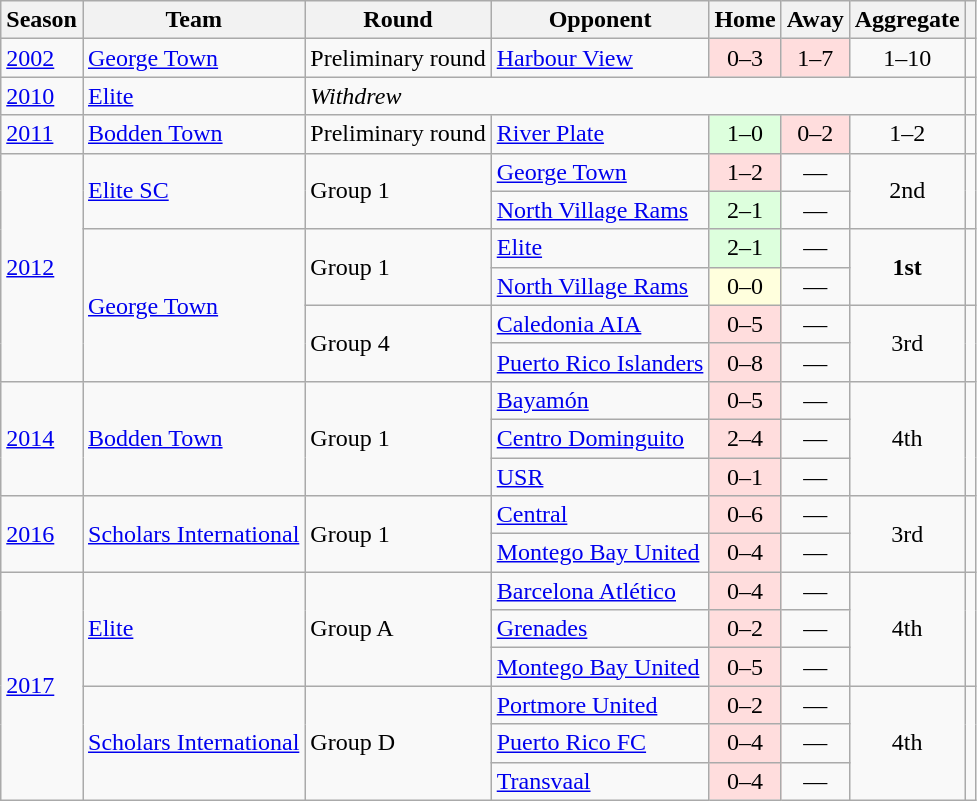<table class="wikitable">
<tr>
<th>Season</th>
<th>Team</th>
<th>Round</th>
<th>Opponent</th>
<th>Home</th>
<th>Away</th>
<th>Aggregate</th>
<th></th>
</tr>
<tr>
<td><a href='#'>2002</a></td>
<td><a href='#'>George Town</a></td>
<td>Preliminary round</td>
<td> <a href='#'>Harbour View</a></td>
<td bgcolor="#ffdddd" style="text-align:center;">0–3</td>
<td bgcolor="#ffdddd" style="text-align:center;">1–7</td>
<td style="text-align:center;">1–10</td>
<td></td>
</tr>
<tr>
<td><a href='#'>2010</a></td>
<td><a href='#'>Elite</a></td>
<td colspan="5"><em>Withdrew</em></td>
<td></td>
</tr>
<tr>
<td><a href='#'>2011</a></td>
<td><a href='#'>Bodden Town</a></td>
<td>Preliminary round</td>
<td> <a href='#'>River Plate</a></td>
<td bgcolor="#ddffdd" style="text-align:center;">1–0</td>
<td bgcolor="#ffdddd" style="text-align:center;">0–2</td>
<td style="text-align:center;">1–2</td>
<td></td>
</tr>
<tr>
<td rowspan="6"><a href='#'>2012</a></td>
<td rowspan="2"><a href='#'>Elite SC</a></td>
<td rowspan="2">Group 1</td>
<td> <a href='#'>George Town</a></td>
<td bgcolor="#ffdddd" style="text-align:center;">1–2</td>
<td style="text-align:center;">—</td>
<td style="text-align:center;" rowspan="2">2nd</td>
<td rowspan="2"></td>
</tr>
<tr>
<td> <a href='#'>North Village Rams</a></td>
<td bgcolor="#ddffdd" style="text-align:center;">2–1</td>
<td style="text-align:center;">—</td>
</tr>
<tr>
<td rowspan="4"><a href='#'>George Town</a></td>
<td rowspan="2">Group 1</td>
<td> <a href='#'>Elite</a></td>
<td bgcolor="#ddffdd" style="text-align:center;">2–1</td>
<td style="text-align:center;">—</td>
<td style="text-align:center;" rowspan="2"><strong>1st</strong></td>
<td rowspan="2"></td>
</tr>
<tr>
<td> <a href='#'>North Village Rams</a></td>
<td bgcolor="#ffffdd" style="text-align:center;">0–0</td>
<td style="text-align:center;">—</td>
</tr>
<tr>
<td rowspan="2">Group 4</td>
<td> <a href='#'>Caledonia AIA</a></td>
<td bgcolor="#ffdddd" style="text-align:center;">0–5</td>
<td style="text-align:center;">—</td>
<td style="text-align:center;" rowspan="2">3rd</td>
<td rowspan="2"></td>
</tr>
<tr>
<td> <a href='#'>Puerto Rico Islanders</a></td>
<td bgcolor="#ffdddd" style="text-align:center;">0–8</td>
<td style="text-align:center;">—</td>
</tr>
<tr>
<td rowspan="3"><a href='#'>2014</a></td>
<td rowspan="3"><a href='#'>Bodden Town</a></td>
<td rowspan="3">Group 1</td>
<td> <a href='#'>Bayamón</a></td>
<td bgcolor="#ffdddd" style="text-align:center;">0–5</td>
<td style="text-align:center;">—</td>
<td style="text-align:center;" rowspan="3">4th</td>
<td rowspan="3"></td>
</tr>
<tr>
<td> <a href='#'>Centro Dominguito</a></td>
<td bgcolor="#ffdddd" style="text-align:center;">2–4</td>
<td style="text-align:center;">—</td>
</tr>
<tr>
<td> <a href='#'>USR</a></td>
<td bgcolor="#ffdddd" style="text-align:center;">0–1</td>
<td style="text-align:center;">—</td>
</tr>
<tr>
<td rowspan="2"><a href='#'>2016</a></td>
<td rowspan="2"><a href='#'>Scholars International</a></td>
<td rowspan="2">Group 1</td>
<td> <a href='#'>Central</a></td>
<td bgcolor="#ffdddd" style="text-align:center;">0–6</td>
<td style="text-align:center;">—</td>
<td style="text-align:center;" rowspan="2">3rd</td>
<td rowspan="2"></td>
</tr>
<tr>
<td> <a href='#'>Montego Bay United</a></td>
<td bgcolor="#ffdddd" style="text-align:center;">0–4</td>
<td style="text-align:center;">—</td>
</tr>
<tr>
<td rowspan="6"><a href='#'>2017</a></td>
<td rowspan="3"><a href='#'>Elite</a></td>
<td rowspan="3">Group A</td>
<td> <a href='#'>Barcelona Atlético</a></td>
<td bgcolor="#ffdddd" style="text-align:center;">0–4</td>
<td style="text-align:center;">—</td>
<td style="text-align:center;" rowspan="3">4th</td>
<td rowspan="3"></td>
</tr>
<tr>
<td> <a href='#'>Grenades</a></td>
<td bgcolor="#ffdddd" style="text-align:center;">0–2</td>
<td style="text-align:center;">—</td>
</tr>
<tr>
<td> <a href='#'>Montego Bay United</a></td>
<td bgcolor="#ffdddd" style="text-align:center;">0–5</td>
<td style="text-align:center;">—</td>
</tr>
<tr>
<td rowspan="3"><a href='#'>Scholars International</a></td>
<td rowspan="3">Group D</td>
<td> <a href='#'>Portmore United</a></td>
<td bgcolor="#ffdddd" style="text-align:center;">0–2</td>
<td style="text-align:center;">—</td>
<td style="text-align:center;" rowspan="3">4th</td>
<td rowspan="3"></td>
</tr>
<tr>
<td> <a href='#'>Puerto Rico FC</a></td>
<td bgcolor="#ffdddd" style="text-align:center;">0–4</td>
<td style="text-align:center;">—</td>
</tr>
<tr>
<td> <a href='#'>Transvaal</a></td>
<td bgcolor="#ffdddd" style="text-align:center;">0–4</td>
<td style="text-align:center;">—</td>
</tr>
</table>
